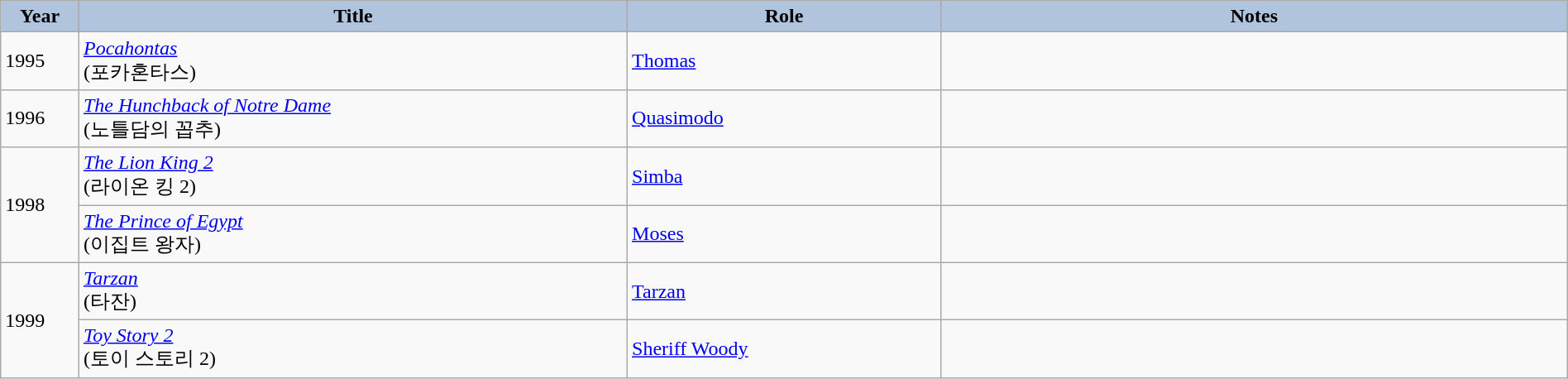<table class="wikitable"  style="width:100%">
<tr>
<th style="background:#b0c4de; width:5%">Year</th>
<th style="background:#b0c4de; width:35%;">Title</th>
<th style="background:#b0c4de; width:20%;">Role</th>
<th style="background:#b0c4de; width:40%;">Notes</th>
</tr>
<tr>
<td>1995</td>
<td><em><a href='#'>Pocahontas</a></em><br>(포카혼타스)</td>
<td><a href='#'>Thomas</a></td>
<td></td>
</tr>
<tr>
<td>1996</td>
<td><em><a href='#'>The Hunchback of Notre Dame</a></em><br>(노틀담의 꼽추)</td>
<td><a href='#'>Quasimodo</a></td>
<td></td>
</tr>
<tr>
<td rowspan="2">1998</td>
<td><em><a href='#'>The Lion King 2</a></em><br>(라이온 킹 2)</td>
<td><a href='#'>Simba</a></td>
<td></td>
</tr>
<tr>
<td><em><a href='#'>The Prince of Egypt</a></em><br>(이집트 왕자)</td>
<td><a href='#'>Moses</a></td>
<td></td>
</tr>
<tr>
<td rowspan="2">1999</td>
<td><em><a href='#'>Tarzan</a></em><br>(타잔)</td>
<td><a href='#'>Tarzan</a></td>
<td></td>
</tr>
<tr>
<td><em><a href='#'>Toy Story 2</a></em><br>(토이 스토리 2)</td>
<td><a href='#'>Sheriff Woody</a></td>
<td></td>
</tr>
</table>
